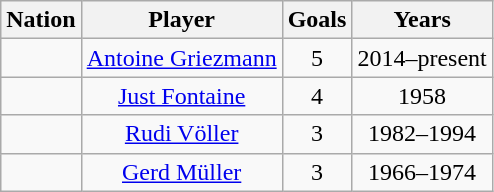<table class="wikitable sortable" style="text-align:center; margin-left:1em; font-size:100%;">
<tr>
<th>Nation</th>
<th>Player</th>
<th>Goals</th>
<th>Years</th>
</tr>
<tr>
<td></td>
<td><a href='#'>Antoine Griezmann</a></td>
<td>5</td>
<td>2014–present</td>
</tr>
<tr>
<td></td>
<td><a href='#'>Just Fontaine</a></td>
<td>4</td>
<td>1958</td>
</tr>
<tr>
<td></td>
<td><a href='#'>Rudi Völler</a></td>
<td>3</td>
<td>1982–1994</td>
</tr>
<tr>
<td></td>
<td><a href='#'>Gerd Müller</a></td>
<td>3</td>
<td>1966–1974</td>
</tr>
</table>
